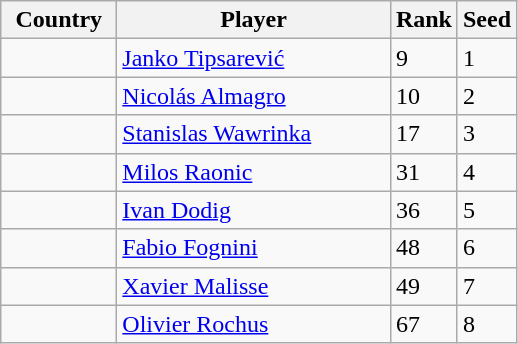<table class="sortable wikitable">
<tr>
<th width=70>Country</th>
<th width=175>Player</th>
<th>Rank</th>
<th>Seed</th>
</tr>
<tr>
<td></td>
<td><a href='#'>Janko Tipsarević</a></td>
<td>9</td>
<td>1</td>
</tr>
<tr>
<td></td>
<td><a href='#'>Nicolás Almagro</a></td>
<td>10</td>
<td>2</td>
</tr>
<tr>
<td></td>
<td><a href='#'>Stanislas Wawrinka</a></td>
<td>17</td>
<td>3</td>
</tr>
<tr>
<td></td>
<td><a href='#'>Milos Raonic</a></td>
<td>31</td>
<td>4</td>
</tr>
<tr>
<td></td>
<td><a href='#'>Ivan Dodig</a></td>
<td>36</td>
<td>5</td>
</tr>
<tr>
<td></td>
<td><a href='#'>Fabio Fognini</a></td>
<td>48</td>
<td>6</td>
</tr>
<tr>
<td></td>
<td><a href='#'>Xavier Malisse</a></td>
<td>49</td>
<td>7</td>
</tr>
<tr>
<td></td>
<td><a href='#'>Olivier Rochus</a></td>
<td>67</td>
<td>8</td>
</tr>
</table>
